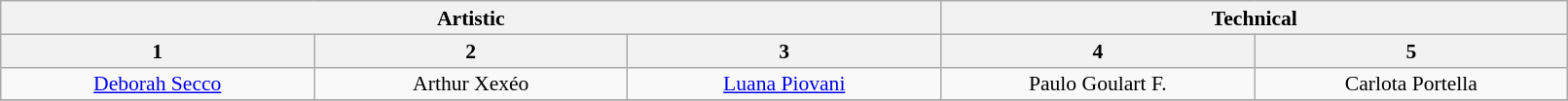<table class="wikitable" style="font-size:90%; line-height:16px; text-align:center" width="85%">
<tr>
<th colspan=3>Artistic</th>
<th colspan=2>Technical</th>
</tr>
<tr>
<th>1</th>
<th>2</th>
<th>3</th>
<th>4</th>
<th>5</th>
</tr>
<tr>
<td width=150><a href='#'>Deborah Secco</a></td>
<td width=150>Arthur Xexéo</td>
<td width=150><a href='#'>Luana Piovani</a></td>
<td width=150>Paulo Goulart F.</td>
<td width=150>Carlota Portella</td>
</tr>
<tr>
</tr>
</table>
